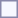<table style="border:1px solid #8888aa; background-color:#f7f8ff; padding:5px; font-size:95%; margin: 0px 12px 12px 0px;">
</table>
